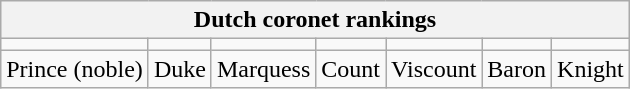<table class="wikitable" style="margin:1em auto;">
<tr>
<th colspan=7>Dutch coronet rankings</th>
</tr>
<tr>
<td align=center></td>
<td align=center></td>
<td align=center></td>
<td align=center></td>
<td align=center></td>
<td align=center></td>
<td align=center></td>
</tr>
<tr>
<td align=center>Prince (noble)</td>
<td align=center>Duke</td>
<td align=center>Marquess</td>
<td align=center>Count</td>
<td align=center>Viscount</td>
<td align=center>Baron</td>
<td align=center>Knight</td>
</tr>
</table>
